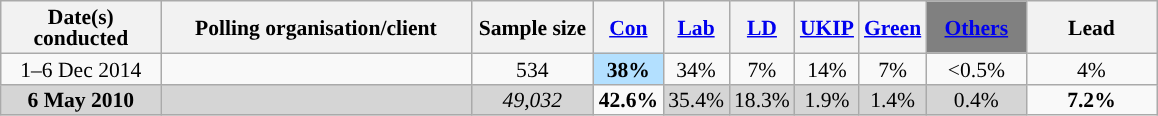<table class="wikitable sortable" style="text-align:center;font-size:90%;line-height:14px">
<tr>
<th ! style="width:100px;">Date(s)<br>conducted</th>
<th style="width:200px;">Polling organisation/client</th>
<th class="unsortable" style="width:75px;">Sample size</th>
<th class="unsortable" style="background:"><a href='#'><span>Con</span></a></th>
<th class="unsortable" style="background:"><a href='#'><span>Lab</span></a></th>
<th class="unsortable" style="background:"><a href='#'><span>LD</span></a></th>
<th class="unsortable" style="background:"><a href='#'><span>UKIP</span></a></th>
<th class="unsortable" style="background:"><a href='#'><span>Green</span></a></th>
<th class="unsortable" style="background:gray; width:60px;"><a href='#'><span>Others</span></a></th>
<th class="unsortable" style="width:80px;">Lead</th>
</tr>
<tr>
<td>1–6 Dec 2014</td>
<td> </td>
<td>534</td>
<td style="background:#B3E0FF"><strong>38%</strong></td>
<td>34%</td>
<td>7%</td>
<td>14%</td>
<td>7%</td>
<td><0.5%</td>
<td style="background:">4%</td>
</tr>
<tr>
<td style="background:#D5D5D5"><strong>6 May 2010</strong></td>
<td style="background:#D5D5D5"></td>
<td style="background:#D5D5D5"><em>49,032</em></td>
<td style="background:"><strong>42.6%</strong></td>
<td style="background:#D5D5D5">35.4%</td>
<td style="background:#D5D5D5">18.3%</td>
<td style="background:#D5D5D5">1.9%</td>
<td style="background:#D5D5D5">1.4%</td>
<td style="background:#D5D5D5">0.4%</td>
<td style="background:"><strong>7.2% </strong></td>
</tr>
</table>
